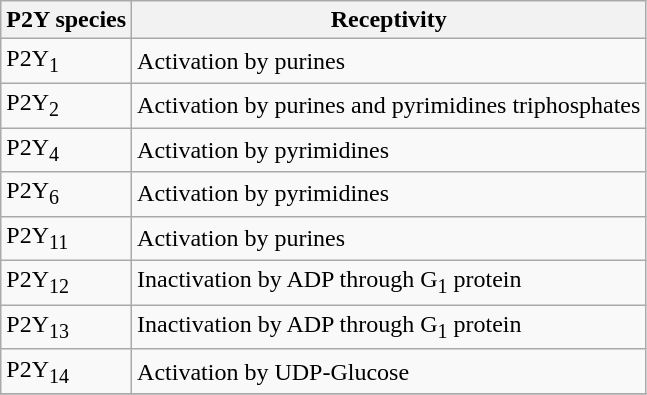<table class="wikitable">
<tr>
<th>P2Y species</th>
<th>Receptivity</th>
</tr>
<tr>
<td>P2Y<sub>1</sub></td>
<td>Activation by purines</td>
</tr>
<tr>
<td>P2Y<sub>2</sub></td>
<td>Activation by purines and pyrimidines triphosphates</td>
</tr>
<tr>
<td>P2Y<sub>4</sub></td>
<td>Activation by pyrimidines</td>
</tr>
<tr>
<td>P2Y<sub>6</sub></td>
<td>Activation by pyrimidines</td>
</tr>
<tr>
<td>P2Y<sub>11</sub></td>
<td>Activation by purines</td>
</tr>
<tr>
<td>P2Y<sub>12</sub></td>
<td>Inactivation by ADP through G<sub>1</sub> protein</td>
</tr>
<tr>
<td>P2Y<sub>13</sub></td>
<td>Inactivation by ADP through G<sub>1</sub> protein</td>
</tr>
<tr>
<td>P2Y<sub>14</sub></td>
<td>Activation by UDP-Glucose</td>
</tr>
<tr>
</tr>
</table>
